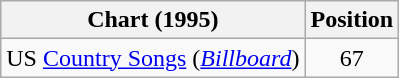<table class="wikitable sortable">
<tr>
<th scope="col">Chart (1995)</th>
<th scope="col">Position</th>
</tr>
<tr>
<td>US <a href='#'>Country Songs</a> (<em><a href='#'>Billboard</a></em>)</td>
<td align="center">67</td>
</tr>
</table>
